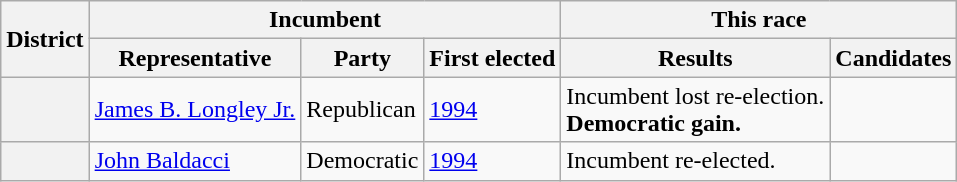<table class=wikitable>
<tr>
<th rowspan=2>District</th>
<th colspan=3>Incumbent</th>
<th colspan=2>This race</th>
</tr>
<tr>
<th>Representative</th>
<th>Party</th>
<th>First elected</th>
<th>Results</th>
<th>Candidates</th>
</tr>
<tr>
<th></th>
<td><a href='#'>James B. Longley Jr.</a></td>
<td>Republican</td>
<td><a href='#'>1994</a></td>
<td>Incumbent lost re-election.<br><strong>Democratic gain.</strong></td>
<td nowrap></td>
</tr>
<tr>
<th></th>
<td><a href='#'>John Baldacci</a></td>
<td>Democratic</td>
<td><a href='#'>1994</a></td>
<td>Incumbent re-elected.</td>
<td nowrap></td>
</tr>
</table>
